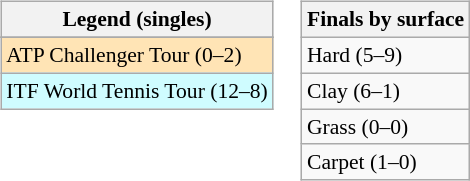<table>
<tr valign=top>
<td><br><table class=wikitable style=font-size:90%>
<tr>
<th>Legend (singles)</th>
</tr>
<tr bgcolor=e5d1cb>
</tr>
<tr bgcolor=moccasin>
<td>ATP Challenger Tour (0–2)</td>
</tr>
<tr bgcolor=cffcff>
<td>ITF World Tennis Tour (12–8)</td>
</tr>
</table>
</td>
<td><br><table class=wikitable style=font-size:90%>
<tr>
<th>Finals by surface</th>
</tr>
<tr>
<td>Hard (5–9)</td>
</tr>
<tr>
<td>Clay (6–1)</td>
</tr>
<tr>
<td>Grass (0–0)</td>
</tr>
<tr>
<td>Carpet (1–0)</td>
</tr>
</table>
</td>
</tr>
</table>
